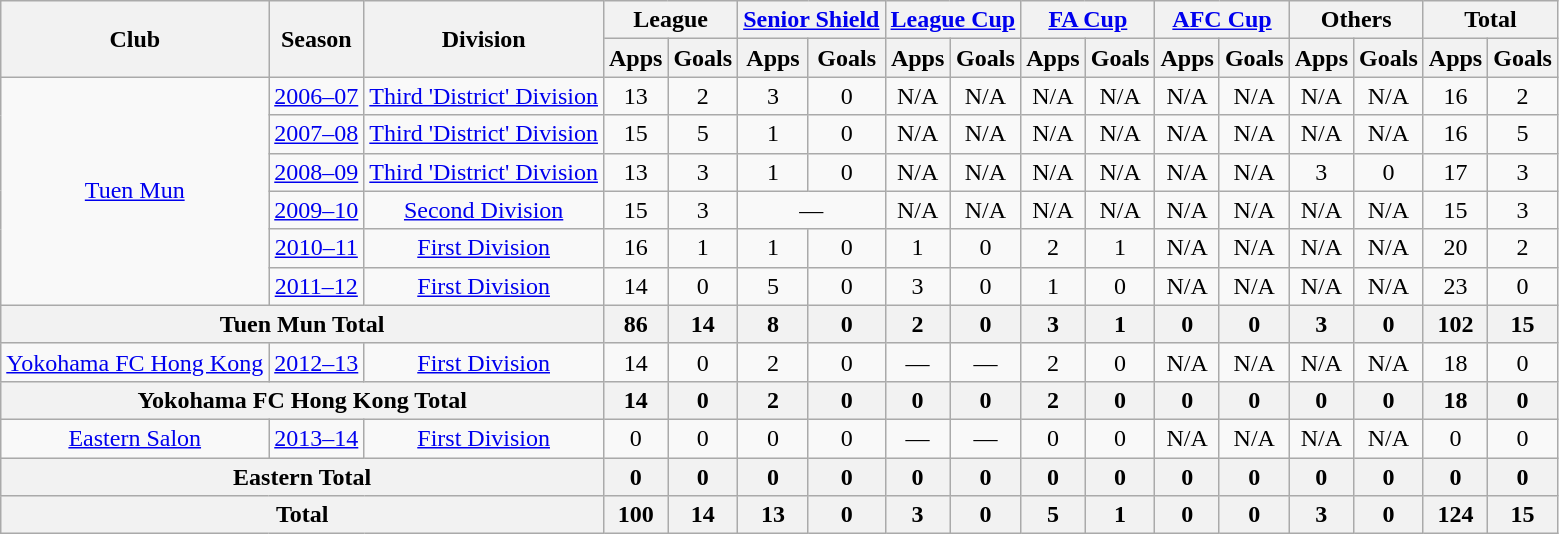<table class="wikitable" style="text-align: center;">
<tr>
<th rowspan="2">Club</th>
<th rowspan="2">Season</th>
<th rowspan="2">Division</th>
<th colspan="2">League</th>
<th colspan="2"><a href='#'>Senior Shield</a></th>
<th colspan="2"><a href='#'>League Cup</a></th>
<th colspan="2"><a href='#'>FA Cup</a></th>
<th colspan="2"><a href='#'>AFC Cup</a></th>
<th colspan="2">Others</th>
<th colspan="2">Total</th>
</tr>
<tr>
<th>Apps</th>
<th>Goals</th>
<th>Apps</th>
<th>Goals</th>
<th>Apps</th>
<th>Goals</th>
<th>Apps</th>
<th>Goals</th>
<th>Apps</th>
<th>Goals</th>
<th>Apps</th>
<th>Goals</th>
<th>Apps</th>
<th>Goals</th>
</tr>
<tr>
<td rowspan="6" valign="center"><a href='#'>Tuen Mun</a></td>
<td><a href='#'>2006–07</a></td>
<td><a href='#'>Third 'District' Division</a></td>
<td>13</td>
<td>2</td>
<td>3</td>
<td>0</td>
<td>N/A</td>
<td>N/A</td>
<td>N/A</td>
<td>N/A</td>
<td>N/A</td>
<td>N/A</td>
<td>N/A</td>
<td>N/A</td>
<td>16</td>
<td>2</td>
</tr>
<tr>
<td><a href='#'>2007–08</a></td>
<td><a href='#'>Third 'District' Division</a></td>
<td>15</td>
<td>5</td>
<td>1</td>
<td>0</td>
<td>N/A</td>
<td>N/A</td>
<td>N/A</td>
<td>N/A</td>
<td>N/A</td>
<td>N/A</td>
<td>N/A</td>
<td>N/A</td>
<td>16</td>
<td>5</td>
</tr>
<tr>
<td><a href='#'>2008–09</a></td>
<td><a href='#'>Third 'District' Division</a></td>
<td>13</td>
<td>3</td>
<td>1</td>
<td>0</td>
<td>N/A</td>
<td>N/A</td>
<td>N/A</td>
<td>N/A</td>
<td>N/A</td>
<td>N/A</td>
<td>3</td>
<td>0</td>
<td>17</td>
<td>3</td>
</tr>
<tr>
<td><a href='#'>2009–10</a></td>
<td><a href='#'>Second Division</a></td>
<td>15</td>
<td>3</td>
<td colspan="2">—</td>
<td>N/A</td>
<td>N/A</td>
<td>N/A</td>
<td>N/A</td>
<td>N/A</td>
<td>N/A</td>
<td>N/A</td>
<td>N/A</td>
<td>15</td>
<td>3</td>
</tr>
<tr>
<td><a href='#'>2010–11</a></td>
<td><a href='#'>First Division</a></td>
<td>16</td>
<td>1</td>
<td>1</td>
<td>0</td>
<td>1</td>
<td>0</td>
<td>2</td>
<td>1</td>
<td>N/A</td>
<td>N/A</td>
<td>N/A</td>
<td>N/A</td>
<td>20</td>
<td>2</td>
</tr>
<tr>
<td><a href='#'>2011–12</a></td>
<td><a href='#'>First Division</a></td>
<td>14</td>
<td>0</td>
<td>5</td>
<td>0</td>
<td>3</td>
<td>0</td>
<td>1</td>
<td>0</td>
<td>N/A</td>
<td>N/A</td>
<td>N/A</td>
<td>N/A</td>
<td>23</td>
<td>0</td>
</tr>
<tr>
<th colspan="3">Tuen Mun Total</th>
<th>86</th>
<th>14</th>
<th>8</th>
<th>0</th>
<th>2</th>
<th>0</th>
<th>3</th>
<th>1</th>
<th>0</th>
<th>0</th>
<th>3</th>
<th>0</th>
<th>102</th>
<th>15</th>
</tr>
<tr>
<td rowspan="1" valign="center"><a href='#'>Yokohama FC Hong Kong</a></td>
<td><a href='#'>2012–13</a></td>
<td><a href='#'>First Division</a></td>
<td>14</td>
<td>0</td>
<td>2</td>
<td>0</td>
<td>—</td>
<td>—</td>
<td>2</td>
<td>0</td>
<td>N/A</td>
<td>N/A</td>
<td>N/A</td>
<td>N/A</td>
<td>18</td>
<td>0</td>
</tr>
<tr>
<th colspan="3">Yokohama FC Hong Kong Total</th>
<th>14</th>
<th>0</th>
<th>2</th>
<th>0</th>
<th>0</th>
<th>0</th>
<th>2</th>
<th>0</th>
<th>0</th>
<th>0</th>
<th>0</th>
<th>0</th>
<th>18</th>
<th>0</th>
</tr>
<tr>
<td rowspan="1" valign="center"><a href='#'>Eastern Salon</a></td>
<td><a href='#'>2013–14</a></td>
<td><a href='#'>First Division</a></td>
<td>0</td>
<td>0</td>
<td>0</td>
<td>0</td>
<td>—</td>
<td>—</td>
<td>0</td>
<td>0</td>
<td>N/A</td>
<td>N/A</td>
<td>N/A</td>
<td>N/A</td>
<td>0</td>
<td>0</td>
</tr>
<tr>
<th colspan="3">Eastern Total</th>
<th>0</th>
<th>0</th>
<th>0</th>
<th>0</th>
<th>0</th>
<th>0</th>
<th>0</th>
<th>0</th>
<th>0</th>
<th>0</th>
<th>0</th>
<th>0</th>
<th>0</th>
<th>0</th>
</tr>
<tr>
<th colspan="3">Total</th>
<th>100</th>
<th>14</th>
<th>13</th>
<th>0</th>
<th>3</th>
<th>0</th>
<th>5</th>
<th>1</th>
<th>0</th>
<th>0</th>
<th>3</th>
<th>0</th>
<th>124</th>
<th>15</th>
</tr>
</table>
